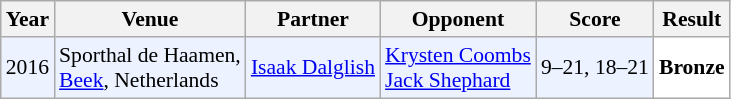<table class="sortable wikitable" style="font-size: 90%;">
<tr>
<th>Year</th>
<th>Venue</th>
<th>Partner</th>
<th>Opponent</th>
<th>Score</th>
<th>Result</th>
</tr>
<tr style="background:#ECF2FF">
<td align="center">2016</td>
<td align="left">Sporthal de Haamen,<br><a href='#'>Beek</a>, Netherlands</td>
<td> <a href='#'>Isaak Dalglish</a></td>
<td align="left"> <a href='#'>Krysten Coombs</a><br> <a href='#'>Jack Shephard</a></td>
<td align="left">9–21, 18–21</td>
<td style="text-align:left; background:white"> <strong>Bronze</strong></td>
</tr>
</table>
